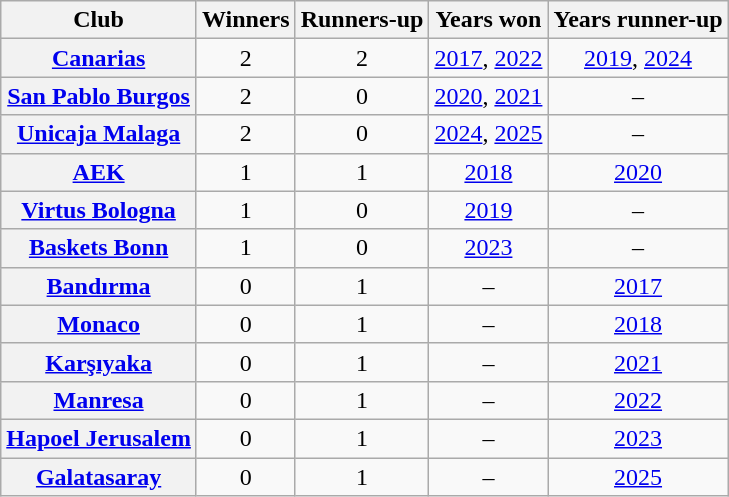<table class="wikitable plainrowheaders sortable">
<tr>
<th scope=col>Club</th>
<th scope=col>Winners</th>
<th scope=col>Runners-up</th>
<th scope=col>Years won</th>
<th scope=col>Years runner-up</th>
</tr>
<tr>
<th scope=row> <a href='#'>Canarias</a></th>
<td style="text-align:center;">2</td>
<td style="text-align:center;">2</td>
<td style="text-align:center;"><a href='#'>2017</a>, <a href='#'>2022</a></td>
<td style="text-align:center;"><a href='#'>2019</a>, <a href='#'>2024</a></td>
</tr>
<tr>
<th scope=row> <a href='#'>San Pablo Burgos</a></th>
<td style="text-align:center;">2</td>
<td style="text-align:center;">0</td>
<td style="text-align:center;"><a href='#'>2020</a>, <a href='#'>2021</a></td>
<td style="text-align:center;">–</td>
</tr>
<tr>
<th scope=row> <a href='#'>Unicaja Malaga</a></th>
<td style="text-align:center;">2</td>
<td style="text-align:center;">0</td>
<td style="text-align:center;"><a href='#'>2024</a>, <a href='#'>2025</a></td>
<td style="text-align:center;">–</td>
</tr>
<tr>
<th scope=row> <a href='#'>AEK</a></th>
<td style="text-align:center;">1</td>
<td style="text-align:center;">1</td>
<td style="text-align:center;"><a href='#'>2018</a></td>
<td style="text-align:center;"><a href='#'>2020</a></td>
</tr>
<tr>
<th scope=row> <a href='#'>Virtus Bologna</a></th>
<td style="text-align:center;">1</td>
<td style="text-align:center;">0</td>
<td style="text-align:center;"><a href='#'>2019</a></td>
<td style="text-align:center;">–</td>
</tr>
<tr>
<th scope=row> <a href='#'>Baskets Bonn</a></th>
<td style="text-align:center;">1</td>
<td style="text-align:center;">0</td>
<td style="text-align:center;"><a href='#'>2023</a></td>
<td style="text-align:center;">–</td>
</tr>
<tr>
<th scope=row> <a href='#'>Bandırma</a></th>
<td style="text-align:center;">0</td>
<td style="text-align:center;">1</td>
<td style="text-align:center;">–</td>
<td style="text-align:center;"><a href='#'>2017</a></td>
</tr>
<tr>
<th scope=row> <a href='#'>Monaco</a></th>
<td style="text-align:center;">0</td>
<td style="text-align:center;">1</td>
<td style="text-align:center;">–</td>
<td style="text-align:center;"><a href='#'>2018</a></td>
</tr>
<tr>
<th scope=row> <a href='#'>Karşıyaka</a></th>
<td style="text-align:center;">0</td>
<td style="text-align:center;">1</td>
<td style="text-align:center;">–</td>
<td style="text-align:center;"><a href='#'>2021</a></td>
</tr>
<tr>
<th scope=row> <a href='#'>Manresa</a></th>
<td style="text-align:center;">0</td>
<td style="text-align:center;">1</td>
<td style="text-align:center;">–</td>
<td style="text-align:center;"><a href='#'>2022</a></td>
</tr>
<tr>
<th scope=row> <a href='#'>Hapoel Jerusalem</a></th>
<td style="text-align:center;">0</td>
<td style="text-align:center;">1</td>
<td style="text-align:center;">–</td>
<td style="text-align:center;"><a href='#'>2023</a></td>
</tr>
<tr>
<th scope=row> <a href='#'>Galatasaray</a></th>
<td style="text-align:center;">0</td>
<td style="text-align:center;">1</td>
<td style="text-align:center;">–</td>
<td style="text-align:center;"><a href='#'>2025</a></td>
</tr>
</table>
